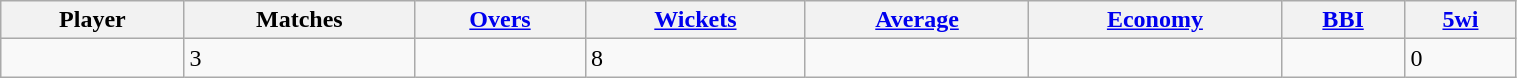<table class="wikitable sortable" style="width:80%;">
<tr>
<th>Player</th>
<th>Matches</th>
<th><a href='#'>Overs</a></th>
<th><a href='#'>Wickets</a></th>
<th><a href='#'>Average</a></th>
<th><a href='#'>Economy</a></th>
<th><a href='#'>BBI</a></th>
<th><a href='#'>5wi</a></th>
</tr>
<tr>
<td></td>
<td>3</td>
<td></td>
<td>8</td>
<td></td>
<td></td>
<td></td>
<td>0</td>
</tr>
</table>
